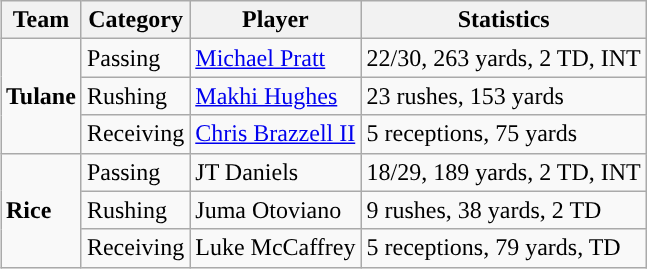<table class="wikitable" style="float: right;">
<tr>
<th>Team</th>
<th>Category</th>
<th>Player</th>
<th>Statistics</th>
</tr>
<tr>
<td rowspan=3><strong>Tulane</strong></td>
<td>Passing</td>
<td><a href='#'>Michael Pratt</a></td>
<td>22/30, 263 yards, 2 TD, INT</td>
</tr>
<tr>
<td>Rushing</td>
<td><a href='#'>Makhi Hughes</a></td>
<td>23 rushes, 153 yards</td>
</tr>
<tr>
<td>Receiving</td>
<td><a href='#'>Chris Brazzell II</a></td>
<td>5 receptions, 75 yards</td>
</tr>
<tr>
<td rowspan=3><strong>Rice</strong></td>
<td>Passing</td>
<td>JT Daniels</td>
<td>18/29, 189 yards, 2 TD, INT</td>
</tr>
<tr>
<td>Rushing</td>
<td>Juma Otoviano</td>
<td>9 rushes, 38 yards, 2 TD</td>
</tr>
<tr>
<td>Receiving</td>
<td>Luke McCaffrey</td>
<td>5 receptions, 79 yards, TD</td>
</tr>
</table>
